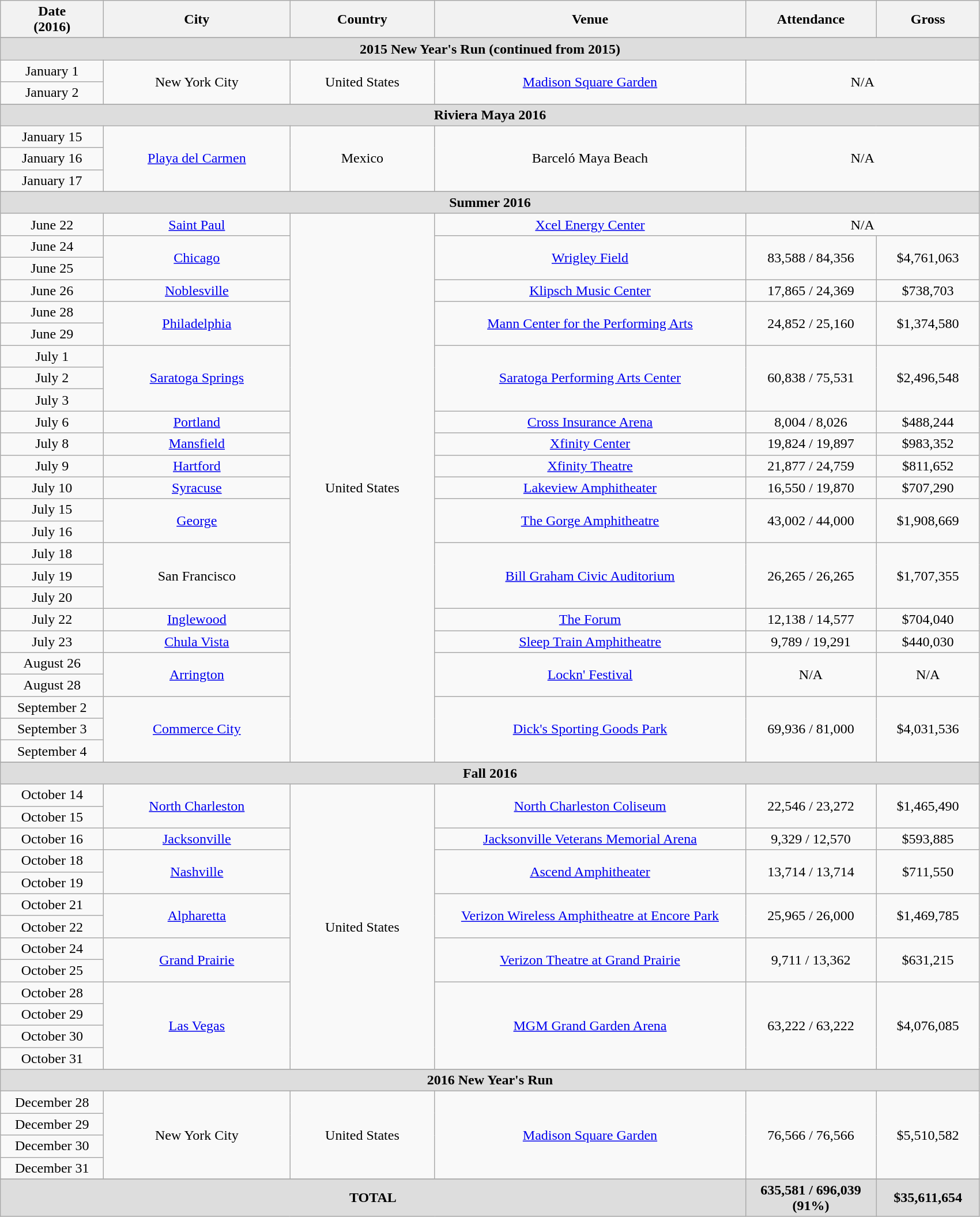<table class="wikitable plainrowheaders" style="text-align:center;">
<tr>
<th scope="col" style="width:7em;">Date<br>(2016)</th>
<th scope="col" style="width:13em;">City</th>
<th scope="col" style="width:10em;">Country</th>
<th scope="col" style="width:22em;">Venue</th>
<th scope="col" style="width:9em;">Attendance</th>
<th scope="col" style="width:7em;">Gross</th>
</tr>
<tr>
</tr>
<tr style="background:#ddd;">
<td colspan="6" style="text-align:center;"><strong>2015 New Year's Run (continued from 2015)</strong></td>
</tr>
<tr>
<td>January 1</td>
<td rowspan="2">New York City</td>
<td rowspan="2">United States</td>
<td rowspan="2"><a href='#'>Madison Square Garden</a></td>
<td colspan="2" rowspan="2">N/A</td>
</tr>
<tr>
<td>January 2</td>
</tr>
<tr>
</tr>
<tr style="background:#ddd;">
<td colspan="6" style="text-align:center;"><strong>Riviera Maya 2016</strong></td>
</tr>
<tr>
<td>January 15</td>
<td rowspan="3"><a href='#'>Playa del Carmen</a></td>
<td rowspan="3">Mexico</td>
<td rowspan="3">Barceló Maya Beach</td>
<td colspan="2" rowspan="3">N/A</td>
</tr>
<tr>
<td>January 16</td>
</tr>
<tr>
<td>January 17</td>
</tr>
<tr>
</tr>
<tr style="background:#ddd;">
<td colspan="6" style="text-align:center;"><strong>Summer 2016</strong></td>
</tr>
<tr>
<td>June 22</td>
<td><a href='#'>Saint Paul</a></td>
<td rowspan="25">United States</td>
<td><a href='#'>Xcel Energy Center</a></td>
<td colspan="2">N/A</td>
</tr>
<tr>
<td>June 24</td>
<td rowspan="2"><a href='#'>Chicago</a></td>
<td rowspan="2"><a href='#'>Wrigley Field</a></td>
<td rowspan="2">83,588 / 84,356</td>
<td rowspan="2">$4,761,063</td>
</tr>
<tr>
<td>June 25</td>
</tr>
<tr>
<td>June 26</td>
<td><a href='#'>Noblesville</a></td>
<td><a href='#'>Klipsch Music Center</a></td>
<td>17,865 / 24,369</td>
<td>$738,703</td>
</tr>
<tr>
<td>June 28</td>
<td rowspan="2"><a href='#'>Philadelphia</a></td>
<td rowspan="2"><a href='#'>Mann Center for the Performing Arts</a></td>
<td rowspan="2">24,852 / 25,160</td>
<td rowspan="2">$1,374,580</td>
</tr>
<tr>
<td>June 29</td>
</tr>
<tr>
<td>July 1</td>
<td rowspan="3"><a href='#'>Saratoga Springs</a></td>
<td rowspan="3"><a href='#'>Saratoga Performing Arts Center</a></td>
<td rowspan="3">60,838 / 75,531</td>
<td rowspan="3">$2,496,548</td>
</tr>
<tr>
<td>July 2</td>
</tr>
<tr>
<td>July 3</td>
</tr>
<tr>
<td>July 6</td>
<td><a href='#'>Portland</a></td>
<td><a href='#'>Cross Insurance Arena</a></td>
<td>8,004 / 8,026</td>
<td>$488,244</td>
</tr>
<tr>
<td>July 8</td>
<td><a href='#'>Mansfield</a></td>
<td><a href='#'>Xfinity Center</a></td>
<td>19,824 / 19,897</td>
<td>$983,352</td>
</tr>
<tr>
<td>July 9</td>
<td><a href='#'>Hartford</a></td>
<td><a href='#'>Xfinity Theatre</a></td>
<td>21,877 / 24,759</td>
<td>$811,652</td>
</tr>
<tr>
<td>July 10</td>
<td><a href='#'>Syracuse</a></td>
<td><a href='#'>Lakeview Amphitheater</a></td>
<td>16,550 / 19,870</td>
<td>$707,290</td>
</tr>
<tr>
<td>July 15</td>
<td rowspan="2"><a href='#'>George</a></td>
<td rowspan="2"><a href='#'>The Gorge Amphitheatre</a></td>
<td rowspan="2">43,002 / 44,000</td>
<td rowspan="2">$1,908,669</td>
</tr>
<tr>
<td>July 16</td>
</tr>
<tr>
<td>July 18</td>
<td rowspan="3">San Francisco</td>
<td rowspan="3"><a href='#'>Bill Graham Civic Auditorium</a></td>
<td rowspan="3">26,265 / 26,265</td>
<td rowspan="3">$1,707,355</td>
</tr>
<tr>
<td>July 19</td>
</tr>
<tr>
<td>July 20</td>
</tr>
<tr>
<td>July 22</td>
<td><a href='#'>Inglewood</a></td>
<td><a href='#'>The Forum</a></td>
<td>12,138 / 14,577</td>
<td>$704,040</td>
</tr>
<tr>
<td>July 23</td>
<td><a href='#'>Chula Vista</a></td>
<td><a href='#'>Sleep Train Amphitheatre</a></td>
<td>9,789 / 19,291</td>
<td>$440,030</td>
</tr>
<tr>
<td>August 26</td>
<td rowspan="2"><a href='#'>Arrington</a></td>
<td rowspan="2"><a href='#'>Lockn' Festival</a></td>
<td rowspan="2">N/A</td>
<td rowspan="2">N/A</td>
</tr>
<tr>
<td>August 28</td>
</tr>
<tr>
<td>September 2</td>
<td rowspan="3"><a href='#'>Commerce City</a></td>
<td rowspan="3"><a href='#'>Dick's Sporting Goods Park</a></td>
<td rowspan="3">69,936 / 81,000</td>
<td rowspan="3">$4,031,536</td>
</tr>
<tr>
<td>September 3</td>
</tr>
<tr>
<td>September 4</td>
</tr>
<tr>
</tr>
<tr style="background:#ddd;">
<td colspan="6" style="text-align:center;"><strong>Fall 2016</strong></td>
</tr>
<tr>
<td>October 14</td>
<td rowspan="2"><a href='#'>North Charleston</a></td>
<td rowspan="13">United States</td>
<td rowspan="2"><a href='#'>North Charleston Coliseum</a></td>
<td rowspan="2">22,546 / 23,272</td>
<td rowspan="2">$1,465,490</td>
</tr>
<tr>
<td>October 15</td>
</tr>
<tr>
<td>October 16</td>
<td><a href='#'>Jacksonville</a></td>
<td><a href='#'>Jacksonville Veterans Memorial Arena</a></td>
<td>9,329 / 12,570</td>
<td>$593,885</td>
</tr>
<tr>
<td>October 18</td>
<td rowspan="2"><a href='#'>Nashville</a></td>
<td rowspan="2"><a href='#'>Ascend Amphitheater</a></td>
<td rowspan="2">13,714 / 13,714</td>
<td rowspan="2">$711,550</td>
</tr>
<tr>
<td>October 19</td>
</tr>
<tr>
<td>October 21</td>
<td rowspan="2"><a href='#'>Alpharetta</a></td>
<td rowspan="2"><a href='#'>Verizon Wireless Amphitheatre at Encore Park</a></td>
<td rowspan="2">25,965 / 26,000</td>
<td rowspan="2">$1,469,785</td>
</tr>
<tr>
<td>October 22</td>
</tr>
<tr>
<td>October 24</td>
<td rowspan="2"><a href='#'>Grand Prairie</a></td>
<td rowspan="2"><a href='#'>Verizon Theatre at Grand Prairie</a></td>
<td rowspan="2">9,711 / 13,362</td>
<td rowspan="2">$631,215</td>
</tr>
<tr>
<td>October 25</td>
</tr>
<tr>
<td>October 28</td>
<td rowspan="4"><a href='#'>Las Vegas</a></td>
<td rowspan="4"><a href='#'>MGM Grand Garden Arena</a></td>
<td rowspan="4">63,222 / 63,222</td>
<td rowspan="4">$4,076,085</td>
</tr>
<tr>
<td>October 29</td>
</tr>
<tr>
<td>October 30</td>
</tr>
<tr>
<td>October 31</td>
</tr>
<tr>
</tr>
<tr style="background:#ddd;">
<td colspan="6" style="text-align:center;"><strong>2016 New Year's Run</strong></td>
</tr>
<tr>
<td>December 28</td>
<td rowspan="4">New York City</td>
<td rowspan="4">United States</td>
<td rowspan="4"><a href='#'>Madison Square Garden</a></td>
<td rowspan="4">76,566 / 76,566</td>
<td rowspan="4">$5,510,582</td>
</tr>
<tr>
<td>December 29</td>
</tr>
<tr>
<td>December 30</td>
</tr>
<tr>
<td>December 31</td>
</tr>
<tr>
</tr>
<tr style="background:#ddd;">
<td colspan="4"><strong>TOTAL</strong></td>
<td><strong>635,581 / 696,039 (91%)</strong></td>
<td><strong>$35,611,654</strong></td>
</tr>
</table>
